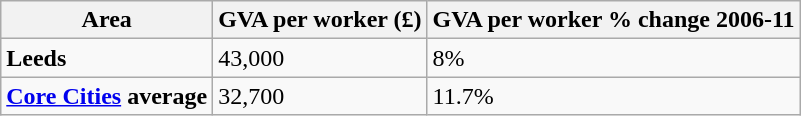<table class="wikitable">
<tr>
<th><strong>Area </strong></th>
<th><strong>GVA per worker (£)</strong></th>
<th><strong>GVA per worker % change 2006-11</strong></th>
</tr>
<tr>
<td><strong>Leeds</strong></td>
<td>43,000</td>
<td>8%</td>
</tr>
<tr>
<td><strong><a href='#'>Core Cities</a> average </strong></td>
<td>32,700</td>
<td>11.7%</td>
</tr>
</table>
